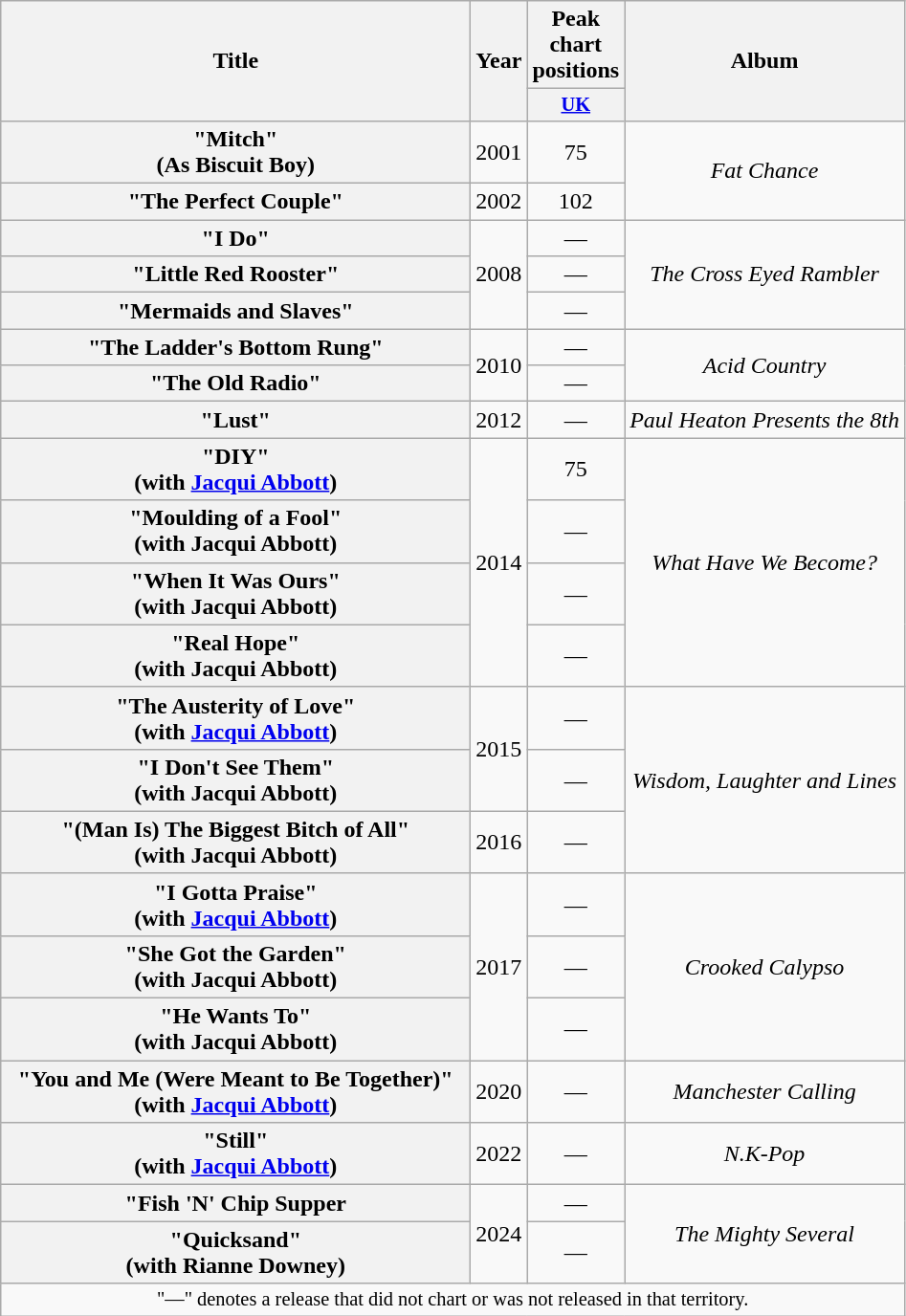<table class="wikitable plainrowheaders" style="text-align:center;">
<tr>
<th scope="col" rowspan="2" style="width:20em;">Title</th>
<th scope="col" rowspan="2" style="width:1em;">Year</th>
<th scope="col">Peak chart positions</th>
<th scope="col" rowspan="2">Album</th>
</tr>
<tr>
<th scope="col" style="width:3em;font-size:85%;"><a href='#'>UK</a><br></th>
</tr>
<tr>
<th scope="row">"Mitch"<br><span>(As Biscuit Boy)</span></th>
<td>2001</td>
<td>75</td>
<td rowspan="2"><em>Fat Chance</em></td>
</tr>
<tr>
<th scope="row">"The Perfect Couple"</th>
<td>2002</td>
<td>102</td>
</tr>
<tr>
<th scope="row">"I Do"</th>
<td rowspan="3">2008</td>
<td>—</td>
<td rowspan="3"><em>The Cross Eyed Rambler</em></td>
</tr>
<tr>
<th scope="row">"Little Red Rooster"</th>
<td>—</td>
</tr>
<tr>
<th scope="row">"Mermaids and Slaves"</th>
<td>—</td>
</tr>
<tr>
<th scope="row">"The Ladder's Bottom Rung"</th>
<td rowspan="2">2010</td>
<td>—</td>
<td rowspan="2"><em>Acid Country</em></td>
</tr>
<tr>
<th scope="row">"The Old Radio"</th>
<td>—</td>
</tr>
<tr>
<th scope="row">"Lust"</th>
<td>2012</td>
<td>—</td>
<td><em>Paul Heaton Presents the 8th</em></td>
</tr>
<tr>
<th scope="row">"DIY"<br><span>(with <a href='#'>Jacqui Abbott</a>)</span></th>
<td rowspan="4">2014</td>
<td>75</td>
<td rowspan="4"><em>What Have We Become?</em></td>
</tr>
<tr>
<th scope="row">"Moulding of a Fool"<br><span>(with Jacqui Abbott)</span></th>
<td>—</td>
</tr>
<tr>
<th scope="row">"When It Was Ours"<br><span>(with Jacqui Abbott)</span></th>
<td>—</td>
</tr>
<tr>
<th scope="row">"Real Hope"<br><span>(with Jacqui Abbott)</span></th>
<td>—</td>
</tr>
<tr>
<th scope="row">"The Austerity of Love"<br><span>(with <a href='#'>Jacqui Abbott</a>)</span></th>
<td rowspan="2">2015</td>
<td>—</td>
<td rowspan="3"><em>Wisdom, Laughter and Lines</em></td>
</tr>
<tr>
<th scope="row">"I Don't See Them"<br><span>(with Jacqui Abbott)</span></th>
<td>—</td>
</tr>
<tr>
<th scope="row">"(Man Is) The Biggest Bitch of All"<br><span>(with Jacqui Abbott)</span></th>
<td>2016</td>
<td>—</td>
</tr>
<tr>
<th scope="row">"I Gotta Praise"<br><span>(with <a href='#'>Jacqui Abbott</a>)</span></th>
<td rowspan="3">2017</td>
<td>—</td>
<td rowspan="3"><em>Crooked Calypso</em></td>
</tr>
<tr>
<th scope="row">"She Got the Garden"<br><span>(with Jacqui Abbott)</span></th>
<td>—</td>
</tr>
<tr>
<th scope="row">"He Wants To"<br><span>(with Jacqui Abbott)</span></th>
<td>—</td>
</tr>
<tr>
<th scope="row">"You and Me (Were Meant to Be Together)"<br><span>(with <a href='#'>Jacqui Abbott</a>)</span></th>
<td>2020</td>
<td>—</td>
<td><em>Manchester Calling</em></td>
</tr>
<tr>
<th scope="row">"Still"<br><span>(with <a href='#'>Jacqui Abbott</a>)</span></th>
<td>2022</td>
<td>—</td>
<td><em>N.K-Pop</em></td>
</tr>
<tr>
<th scope="row">"Fish 'N' Chip Supper</th>
<td rowspan=2>2024</td>
<td>—</td>
<td rowspan=2><em>The Mighty Several</em></td>
</tr>
<tr>
<th scope="row">"Quicksand"<br><span>(with Rianne Downey)</span></th>
<td>—</td>
</tr>
<tr>
<td colspan="11" style="font-size:85%">"—" denotes a release that did not chart or was not released in that territory.</td>
</tr>
</table>
